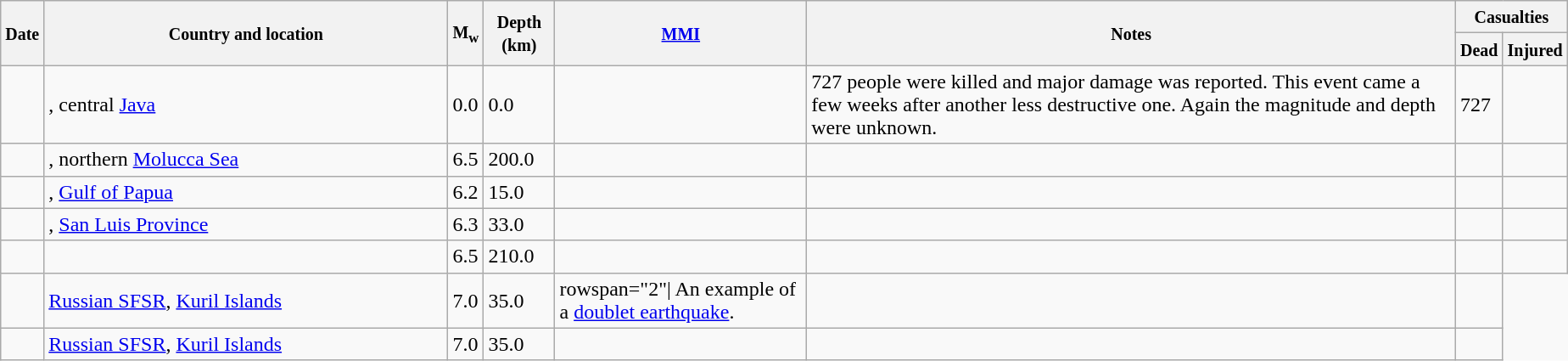<table class="wikitable sortable sort-under" style="border:1px black; margin-left:1em;">
<tr>
<th rowspan="2"><small>Date</small></th>
<th rowspan="2" style="width: 310px"><small>Country and location</small></th>
<th rowspan="2"><small>M<sub>w</sub></small></th>
<th rowspan="2"><small>Depth (km)</small></th>
<th rowspan="2"><small><a href='#'>MMI</a></small></th>
<th rowspan="2" class="unsortable"><small>Notes</small></th>
<th colspan="2"><small>Casualties</small></th>
</tr>
<tr>
<th><small>Dead</small></th>
<th><small>Injured</small></th>
</tr>
<tr>
<td></td>
<td>, central <a href='#'>Java</a></td>
<td>0.0</td>
<td>0.0</td>
<td></td>
<td>727 people were killed and major damage was reported. This event came a few weeks after another less destructive one. Again the magnitude and depth were unknown.</td>
<td>727</td>
<td></td>
</tr>
<tr>
<td></td>
<td>, northern <a href='#'>Molucca Sea</a></td>
<td>6.5</td>
<td>200.0</td>
<td></td>
<td></td>
<td></td>
<td></td>
</tr>
<tr>
<td></td>
<td>, <a href='#'>Gulf of Papua</a></td>
<td>6.2</td>
<td>15.0</td>
<td></td>
<td></td>
<td></td>
<td></td>
</tr>
<tr>
<td></td>
<td>, <a href='#'>San Luis Province</a></td>
<td>6.3</td>
<td>33.0</td>
<td></td>
<td></td>
<td></td>
<td></td>
</tr>
<tr>
<td></td>
<td></td>
<td>6.5</td>
<td>210.0</td>
<td></td>
<td></td>
<td></td>
<td></td>
</tr>
<tr>
<td></td>
<td> <a href='#'>Russian SFSR</a>, <a href='#'>Kuril Islands</a></td>
<td>7.0</td>
<td>35.0</td>
<td>rowspan="2"| An example of a <a href='#'>doublet earthquake</a>.</td>
<td></td>
<td></td>
</tr>
<tr>
<td></td>
<td> <a href='#'>Russian SFSR</a>, <a href='#'>Kuril Islands</a></td>
<td>7.0</td>
<td>35.0</td>
<td></td>
<td></td>
<td></td>
</tr>
</table>
